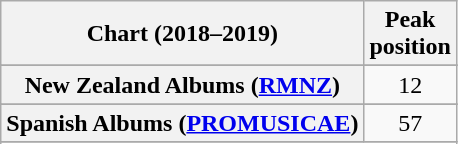<table class="wikitable sortable plainrowheaders" style="text-align:center">
<tr>
<th scope="col">Chart (2018–2019)</th>
<th scope="col">Peak<br>position</th>
</tr>
<tr>
</tr>
<tr>
</tr>
<tr>
</tr>
<tr>
</tr>
<tr>
</tr>
<tr>
</tr>
<tr>
</tr>
<tr>
</tr>
<tr>
<th scope="row">New Zealand Albums (<a href='#'>RMNZ</a>)</th>
<td>12</td>
</tr>
<tr>
</tr>
<tr>
<th scope="row">Spanish Albums (<a href='#'>PROMUSICAE</a>)</th>
<td>57</td>
</tr>
<tr>
</tr>
<tr>
</tr>
<tr>
</tr>
<tr>
</tr>
<tr>
</tr>
</table>
